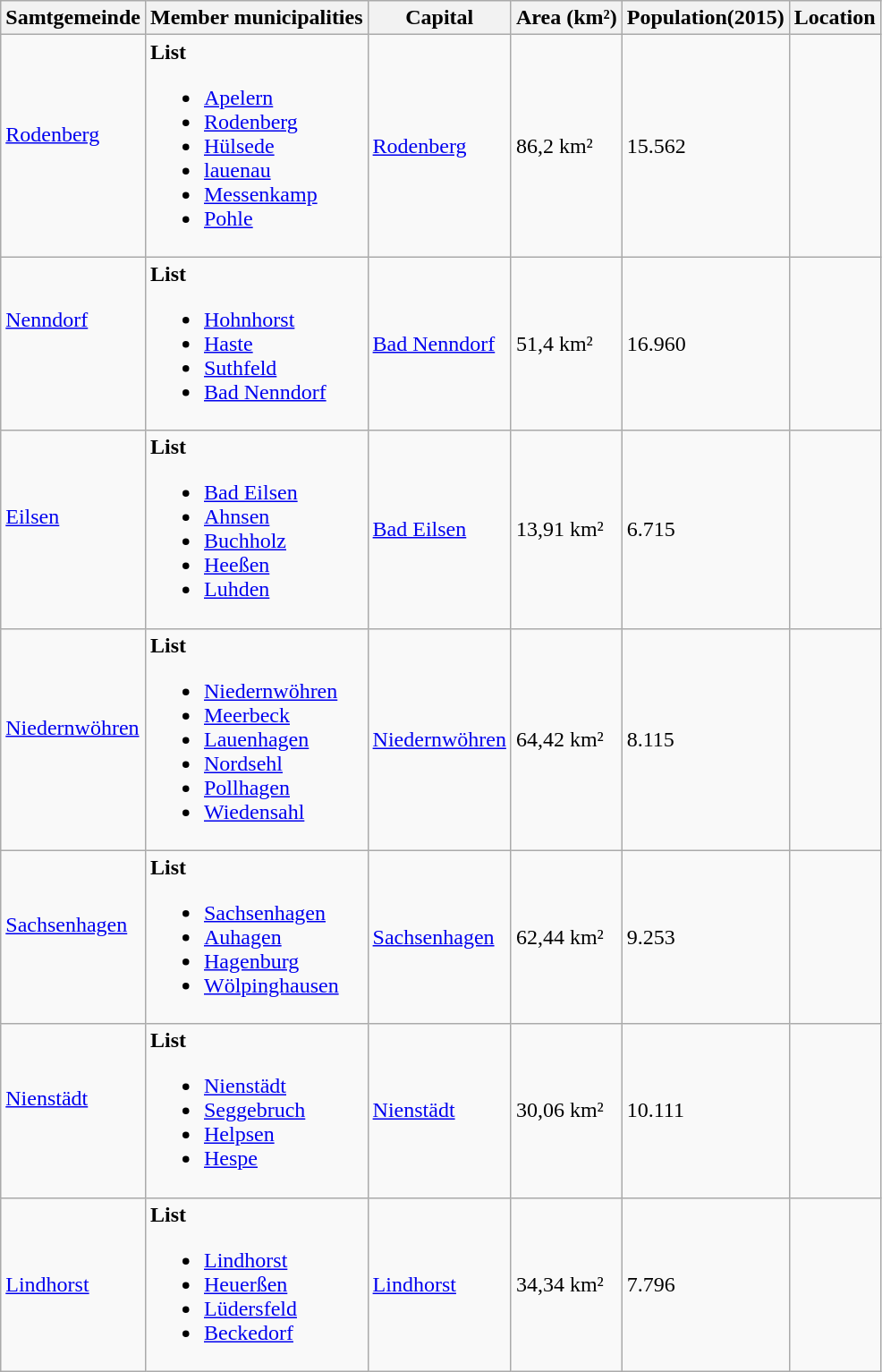<table class="wikitable">
<tr>
<th>Samtgemeinde</th>
<th>Member municipalities</th>
<th>Capital</th>
<th>Area (km²)</th>
<th>Population(2015)</th>
<th>Location</th>
</tr>
<tr>
<td><a href='#'>Rodenberg</a><br><br></td>
<td><strong>List</strong><br><ul><li><a href='#'>Apelern</a></li><li><a href='#'>Rodenberg</a></li><li><a href='#'>Hülsede</a></li><li><a href='#'>lauenau</a></li><li><a href='#'>Messenkamp</a></li><li><a href='#'>Pohle</a></li></ul></td>
<td><a href='#'>Rodenberg</a></td>
<td>86,2 km²</td>
<td>15.562</td>
<td><br></td>
</tr>
<tr>
<td><a href='#'>Nenndorf</a><br><br><br>
</td>
<td><strong>List</strong><br><ul><li><a href='#'>Hohnhorst</a></li><li><a href='#'>Haste</a></li><li><a href='#'>Suthfeld</a></li><li><a href='#'>Bad Nenndorf</a></li></ul></td>
<td><a href='#'>Bad Nenndorf</a></td>
<td>51,4 km²</td>
<td>16.960</td>
<td><br></td>
</tr>
<tr>
<td><a href='#'>Eilsen</a><br><br></td>
<td><strong>List</strong><br><ul><li><a href='#'>Bad Eilsen</a></li><li><a href='#'>Ahnsen</a></li><li><a href='#'>Buchholz</a></li><li><a href='#'>Heeßen</a></li><li><a href='#'>Luhden</a></li></ul></td>
<td><a href='#'>Bad Eilsen</a></td>
<td>13,91 km²</td>
<td>6.715</td>
<td><br></td>
</tr>
<tr>
<td><a href='#'>Niedernwöhren</a><br><br></td>
<td><strong>List</strong><br><ul><li><a href='#'>Niedernwöhren</a></li><li><a href='#'>Meerbeck</a></li><li><a href='#'>Lauenhagen</a></li><li><a href='#'>Nordsehl</a></li><li><a href='#'>Pollhagen</a></li><li><a href='#'>Wiedensahl</a></li></ul></td>
<td><a href='#'>Niedernwöhren</a></td>
<td>64,42 km²</td>
<td>8.115</td>
<td><br></td>
</tr>
<tr>
<td><a href='#'>Sachsenhagen</a><br><br></td>
<td><strong>List</strong><br><ul><li><a href='#'>Sachsenhagen</a></li><li><a href='#'>Auhagen</a></li><li><a href='#'>Hagenburg</a></li><li><a href='#'>Wölpinghausen</a></li></ul></td>
<td><a href='#'>Sachsenhagen</a></td>
<td>62,44 km²</td>
<td>9.253</td>
<td><br></td>
</tr>
<tr>
<td><a href='#'>Nienstädt</a><br><br></td>
<td><strong>List</strong><br><ul><li><a href='#'>Nienstädt</a></li><li><a href='#'>Seggebruch</a></li><li><a href='#'>Helpsen</a></li><li><a href='#'>Hespe</a></li></ul></td>
<td><a href='#'>Nienstädt</a></td>
<td>30,06 km²</td>
<td>10.111</td>
<td><br></td>
</tr>
<tr>
<td><a href='#'>Lindhorst</a></td>
<td><strong>List</strong><br><ul><li><a href='#'>Lindhorst</a></li><li><a href='#'>Heuerßen</a></li><li><a href='#'>Lüdersfeld</a></li><li><a href='#'>Beckedorf</a></li></ul></td>
<td><a href='#'>Lindhorst</a></td>
<td>34,34 km²</td>
<td>7.796</td>
<td><br></td>
</tr>
</table>
